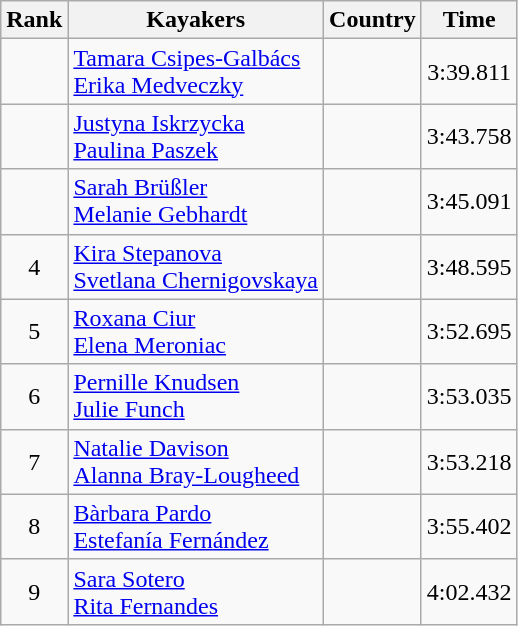<table class="wikitable" style="text-align:center">
<tr>
<th>Rank</th>
<th>Kayakers</th>
<th>Country</th>
<th>Time</th>
</tr>
<tr>
<td></td>
<td align="left"><a href='#'>Tamara Csipes-Galbács</a><br><a href='#'>Erika Medveczky</a></td>
<td align="left"></td>
<td>3:39.811</td>
</tr>
<tr>
<td></td>
<td align="left"><a href='#'>Justyna Iskrzycka</a><br><a href='#'>Paulina Paszek</a></td>
<td align="left"></td>
<td>3:43.758</td>
</tr>
<tr>
<td></td>
<td align="left"><a href='#'>Sarah Brüßler</a><br><a href='#'>Melanie Gebhardt</a></td>
<td align="left"></td>
<td>3:45.091</td>
</tr>
<tr>
<td>4</td>
<td align="left"><a href='#'>Kira Stepanova</a><br><a href='#'>Svetlana Chernigovskaya</a></td>
<td align="left"></td>
<td>3:48.595</td>
</tr>
<tr>
<td>5</td>
<td align="left"><a href='#'>Roxana Ciur</a><br><a href='#'>Elena Meroniac</a></td>
<td align="left"></td>
<td>3:52.695</td>
</tr>
<tr>
<td>6</td>
<td align="left"><a href='#'>Pernille Knudsen</a><br><a href='#'>Julie Funch</a></td>
<td align="left"></td>
<td>3:53.035</td>
</tr>
<tr>
<td>7</td>
<td align="left"><a href='#'>Natalie Davison</a><br><a href='#'>Alanna Bray-Lougheed</a></td>
<td align="left"></td>
<td>3:53.218</td>
</tr>
<tr>
<td>8</td>
<td align="left"><a href='#'>Bàrbara Pardo</a><br><a href='#'>Estefanía Fernández</a></td>
<td align="left"></td>
<td>3:55.402</td>
</tr>
<tr>
<td>9</td>
<td align="left"><a href='#'>Sara Sotero</a><br><a href='#'>Rita Fernandes</a></td>
<td align="left"></td>
<td>4:02.432</td>
</tr>
</table>
